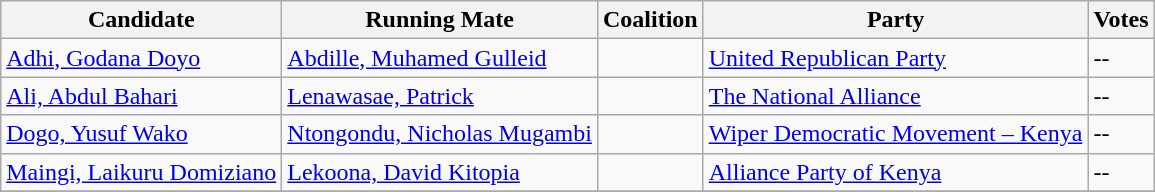<table class="wikitable sortable">
<tr>
<th>Candidate</th>
<th>Running Mate</th>
<th>Coalition</th>
<th>Party</th>
<th>Votes</th>
</tr>
<tr>
<td><a href='#'>Adhi, Godana Doyo</a></td>
<td><a href='#'>Abdille, Muhamed Gulleid</a></td>
<td></td>
<td><a href='#'>United Republican Party</a></td>
<td>--</td>
</tr>
<tr>
<td><a href='#'>Ali, Abdul Bahari</a></td>
<td><a href='#'>Lenawasae, Patrick</a></td>
<td></td>
<td><a href='#'>The National Alliance</a></td>
<td>--</td>
</tr>
<tr>
<td><a href='#'>Dogo, Yusuf Wako</a></td>
<td><a href='#'>Ntongondu, Nicholas Mugambi</a></td>
<td></td>
<td><a href='#'>Wiper Democratic Movement – Kenya</a></td>
<td>--</td>
</tr>
<tr>
<td><a href='#'>Maingi, Laikuru Domiziano</a></td>
<td><a href='#'>Lekoona, David Kitopia</a></td>
<td></td>
<td><a href='#'>Alliance Party of Kenya</a></td>
<td>--</td>
</tr>
<tr>
</tr>
</table>
